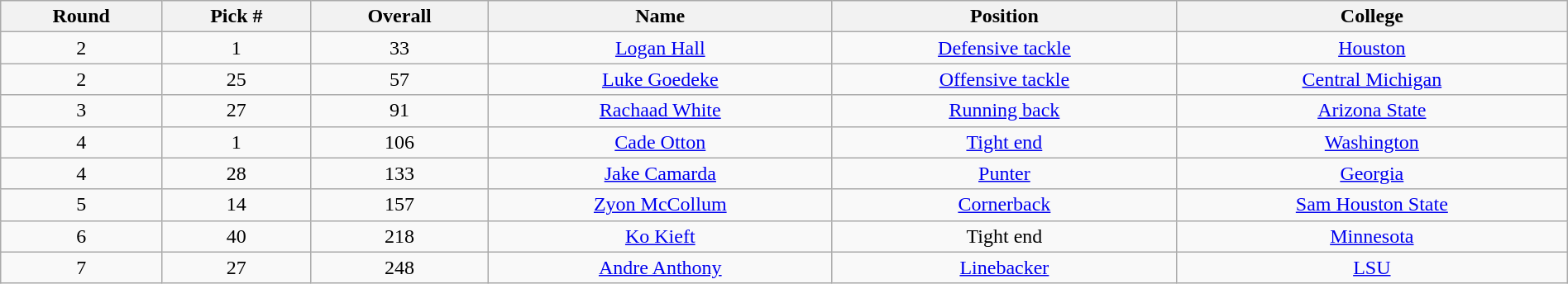<table class="wikitable sortable sortable" style="width: 100%; text-align:center">
<tr>
<th>Round</th>
<th>Pick #</th>
<th>Overall</th>
<th>Name</th>
<th>Position</th>
<th>College</th>
</tr>
<tr>
<td>2</td>
<td>1</td>
<td>33</td>
<td><a href='#'>Logan Hall</a></td>
<td><a href='#'>Defensive tackle</a></td>
<td><a href='#'>Houston</a></td>
</tr>
<tr>
<td>2</td>
<td>25</td>
<td>57</td>
<td><a href='#'>Luke Goedeke</a></td>
<td><a href='#'>Offensive tackle</a></td>
<td><a href='#'>Central Michigan</a></td>
</tr>
<tr>
<td>3</td>
<td>27</td>
<td>91</td>
<td><a href='#'>Rachaad White</a></td>
<td><a href='#'>Running back</a></td>
<td><a href='#'>Arizona State</a></td>
</tr>
<tr>
<td>4</td>
<td>1</td>
<td>106</td>
<td><a href='#'>Cade Otton</a></td>
<td><a href='#'>Tight end</a></td>
<td><a href='#'>Washington</a></td>
</tr>
<tr>
<td>4</td>
<td>28</td>
<td>133</td>
<td><a href='#'>Jake Camarda</a></td>
<td><a href='#'>Punter</a></td>
<td><a href='#'>Georgia</a></td>
</tr>
<tr>
<td>5</td>
<td>14</td>
<td>157</td>
<td><a href='#'>Zyon McCollum</a></td>
<td><a href='#'>Cornerback</a></td>
<td><a href='#'>Sam Houston State</a></td>
</tr>
<tr>
<td>6</td>
<td>40</td>
<td>218</td>
<td><a href='#'>Ko Kieft</a></td>
<td>Tight end</td>
<td><a href='#'>Minnesota</a></td>
</tr>
<tr>
<td>7</td>
<td>27</td>
<td>248</td>
<td><a href='#'>Andre Anthony</a></td>
<td><a href='#'>Linebacker</a></td>
<td><a href='#'>LSU</a></td>
</tr>
</table>
